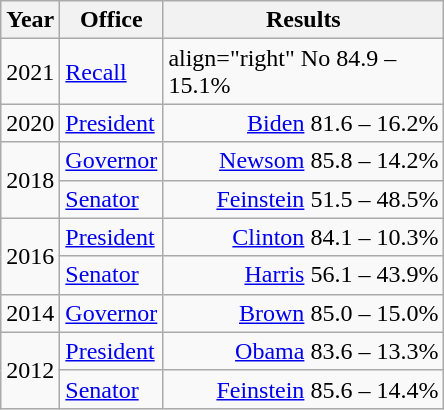<table class=wikitable>
<tr>
<th width="30">Year</th>
<th width="60">Office</th>
<th width="180">Results</th>
</tr>
<tr>
<td>2021</td>
<td><a href='#'>Recall</a></td>
<td>align="right"  No 84.9 – 15.1%</td>
</tr>
<tr>
<td rowspan="1">2020</td>
<td><a href='#'>President</a></td>
<td align="right" ><a href='#'>Biden</a> 81.6 – 16.2%</td>
</tr>
<tr>
<td rowspan="2">2018</td>
<td><a href='#'>Governor</a></td>
<td align="right" ><a href='#'>Newsom</a> 85.8 – 14.2%</td>
</tr>
<tr>
<td><a href='#'>Senator</a></td>
<td align="right" ><a href='#'>Feinstein</a> 51.5 – 48.5%</td>
</tr>
<tr>
<td rowspan="2">2016</td>
<td><a href='#'>President</a></td>
<td align="right" ><a href='#'>Clinton</a> 84.1 – 10.3%</td>
</tr>
<tr>
<td><a href='#'>Senator</a></td>
<td align="right" ><a href='#'>Harris</a> 56.1 – 43.9%</td>
</tr>
<tr>
<td>2014</td>
<td><a href='#'>Governor</a></td>
<td align="right" ><a href='#'>Brown</a> 85.0 – 15.0%</td>
</tr>
<tr>
<td rowspan="2">2012</td>
<td><a href='#'>President</a></td>
<td align="right" ><a href='#'>Obama</a> 83.6 – 13.3%</td>
</tr>
<tr>
<td><a href='#'>Senator</a></td>
<td align="right" ><a href='#'>Feinstein</a> 85.6 – 14.4%</td>
</tr>
</table>
